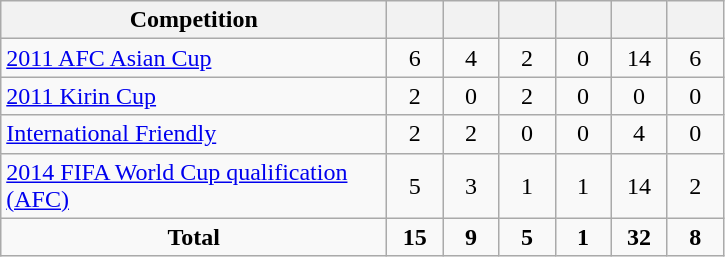<table class="wikitable" style="text-align: center;">
<tr>
<th width=250>Competition</th>
<th width=30></th>
<th width=30></th>
<th width=30></th>
<th width=30></th>
<th width=30></th>
<th width=30></th>
</tr>
<tr>
<td align="left"><a href='#'>2011 AFC Asian Cup</a></td>
<td>6</td>
<td>4</td>
<td>2</td>
<td>0</td>
<td>14</td>
<td>6</td>
</tr>
<tr>
<td align="left"><a href='#'>2011 Kirin Cup</a></td>
<td>2</td>
<td>0</td>
<td>2</td>
<td>0</td>
<td>0</td>
<td>0</td>
</tr>
<tr>
<td align="left"><a href='#'>International Friendly</a></td>
<td>2</td>
<td>2</td>
<td>0</td>
<td>0</td>
<td>4</td>
<td>0</td>
</tr>
<tr>
<td align="left"><a href='#'>2014 FIFA World Cup qualification (AFC)</a></td>
<td>5</td>
<td>3</td>
<td>1</td>
<td>1</td>
<td>14</td>
<td>2</td>
</tr>
<tr>
<td><strong>Total</strong></td>
<td><strong>15</strong></td>
<td><strong>9</strong></td>
<td><strong>5</strong></td>
<td><strong>1</strong></td>
<td><strong>32</strong></td>
<td><strong>8</strong></td>
</tr>
</table>
